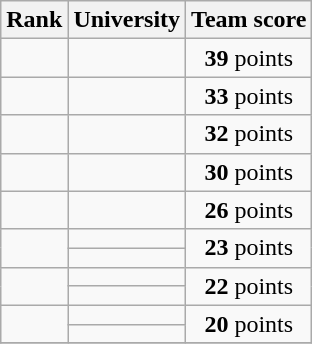<table class="wikitable sortable" style=" text-align:center">
<tr>
<th>Rank</th>
<th>University</th>
<th>Team score</th>
</tr>
<tr>
<td></td>
<td></td>
<td><strong>39</strong> points</td>
</tr>
<tr>
<td></td>
<td></td>
<td><strong>33</strong> points</td>
</tr>
<tr>
<td></td>
<td></td>
<td><strong>32</strong> points</td>
</tr>
<tr>
<td></td>
<td></td>
<td><strong>30</strong> points</td>
</tr>
<tr>
<td></td>
<td></td>
<td><strong>26</strong> points</td>
</tr>
<tr>
<td rowspan="2"></td>
<td></td>
<td rowspan="2"><strong>23</strong> points</td>
</tr>
<tr>
<td></td>
</tr>
<tr>
<td rowspan="2"></td>
<td></td>
<td rowspan="2"><strong>22</strong> points</td>
</tr>
<tr>
<td></td>
</tr>
<tr>
<td rowspan="2"></td>
<td></td>
<td rowspan="2"><strong>20</strong> points</td>
</tr>
<tr>
<td></td>
</tr>
<tr>
</tr>
</table>
